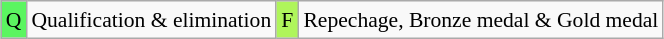<table class="wikitable" style="margin:0.5em auto; font-size:90%; line-height:1.25em; text-align:center;">
<tr>
<td style="background-color:#5BF560;">Q</td>
<td>Qualification & elimination</td>
<td style="background-color:#AFF55B;">F</td>
<td>Repechage, Bronze medal & Gold medal</td>
</tr>
</table>
